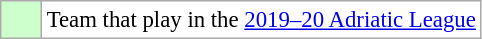<table class="wikitable" style="font-size: 95%;text-align:center;">
<tr>
<td style="background: #ccffcc;" width="20"></td>
<td bgcolor="#ffffff" align="left">Team that play in the <a href='#'>2019–20 Adriatic League</a></td>
</tr>
</table>
